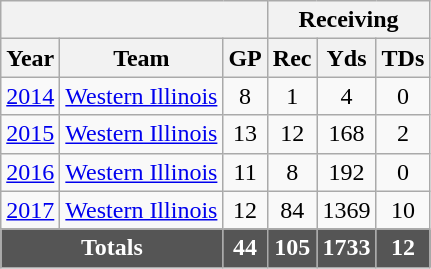<table class="wikitable" style="text-align:center;">
<tr>
<th colspan=3></th>
<th colspan=3>Receiving</th>
</tr>
<tr>
<th>Year</th>
<th>Team</th>
<th>GP</th>
<th>Rec</th>
<th>Yds</th>
<th>TDs</th>
</tr>
<tr>
<td><a href='#'>2014</a></td>
<td><a href='#'>Western Illinois</a></td>
<td>8</td>
<td>1</td>
<td>4</td>
<td>0</td>
</tr>
<tr>
<td><a href='#'>2015</a></td>
<td><a href='#'>Western Illinois</a></td>
<td>13</td>
<td>12</td>
<td>168</td>
<td>2</td>
</tr>
<tr>
<td><a href='#'>2016</a></td>
<td><a href='#'>Western Illinois</a></td>
<td>11</td>
<td>8</td>
<td>192</td>
<td>0</td>
</tr>
<tr>
<td><a href='#'>2017</a></td>
<td><a href='#'>Western Illinois</a></td>
<td>12</td>
<td>84</td>
<td>1369</td>
<td>10</td>
</tr>
<tr style="background:#555; font-weight:bold; color:white;">
<td colspan=2>Totals</td>
<td>44</td>
<td>105</td>
<td>1733</td>
<td>12</td>
</tr>
</table>
